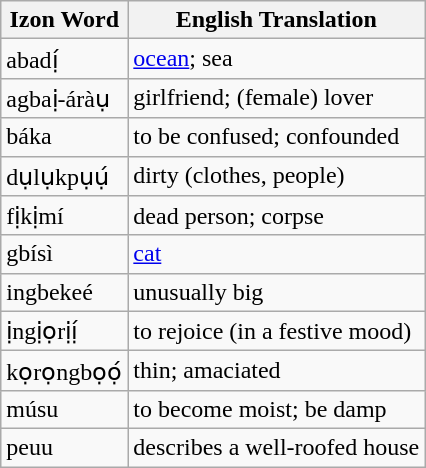<table class="wikitable">
<tr>
<th>Izon Word</th>
<th>English Translation</th>
</tr>
<tr>
<td>abadị́</td>
<td><a href='#'>ocean</a>; sea</td>
</tr>
<tr>
<td>agbaị-áràụ</td>
<td>girlfriend; (female) lover</td>
</tr>
<tr>
<td>báka</td>
<td>to be confused; confounded</td>
</tr>
<tr>
<td>dụlụkpụụ́</td>
<td>dirty (clothes, people)</td>
</tr>
<tr>
<td>fịkịmí</td>
<td>dead person; corpse</td>
</tr>
<tr>
<td>gbísì</td>
<td><a href='#'>cat</a></td>
</tr>
<tr>
<td>ingbekeé</td>
<td>unusually big</td>
</tr>
<tr>
<td>ịngịọrịị́</td>
<td>to rejoice (in a festive mood)</td>
</tr>
<tr>
<td>kọrọngbọọ́</td>
<td>thin; amaciated</td>
</tr>
<tr>
<td>músu</td>
<td>to become moist; be damp</td>
</tr>
<tr>
<td>peuu</td>
<td>describes a well-roofed house</td>
</tr>
</table>
